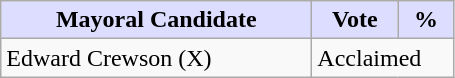<table class="wikitable">
<tr>
<th style="background:#ddf; width:200px;">Mayoral Candidate </th>
<th style="background:#ddf; width:50px;">Vote</th>
<th style="background:#ddf; width:30px;">%</th>
</tr>
<tr>
<td>Edward Crewson (X)</td>
<td colspan="2">Acclaimed</td>
</tr>
</table>
